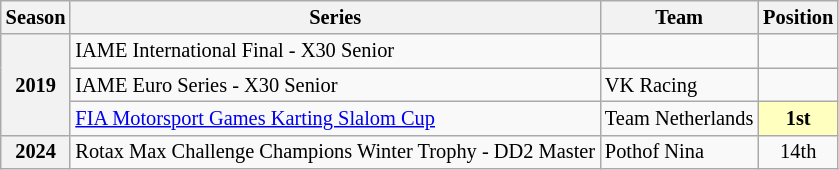<table class="wikitable" style="font-size: 85%; text-align:center">
<tr>
<th>Season</th>
<th>Series</th>
<th>Team</th>
<th>Position</th>
</tr>
<tr>
<th rowspan="3">2019</th>
<td align="left">IAME International Final - X30 Senior</td>
<td align="left"></td>
<td></td>
</tr>
<tr>
<td align="left">IAME Euro Series - X30 Senior</td>
<td align="left">VK Racing</td>
<td></td>
</tr>
<tr>
<td align="left"><a href='#'>FIA Motorsport Games Karting Slalom Cup</a></td>
<td align="left">Team Netherlands</td>
<td style="background:#FFFFBF;"><strong>1st</strong></td>
</tr>
<tr>
<th>2024</th>
<td align="left">Rotax Max Challenge Champions Winter Trophy - DD2 Master</td>
<td align="left">Pothof Nina</td>
<td>14th</td>
</tr>
</table>
